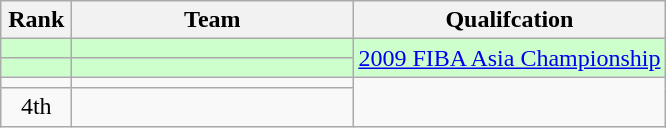<table class=wikitable style="text-align:center;">
<tr>
<th width=40>Rank</th>
<th width=180>Team</th>
<th>Qualifcation</th>
</tr>
<tr bgcolor="#ccffcc">
<td></td>
<td align=left></td>
<td rowspan=2><a href='#'>2009 FIBA Asia Championship</a></td>
</tr>
<tr bgcolor="#ccffcc">
<td></td>
<td align=left></td>
</tr>
<tr>
<td></td>
<td align=left></td>
<td rowspan=4></td>
</tr>
<tr>
<td>4th</td>
<td align=left></td>
</tr>
</table>
